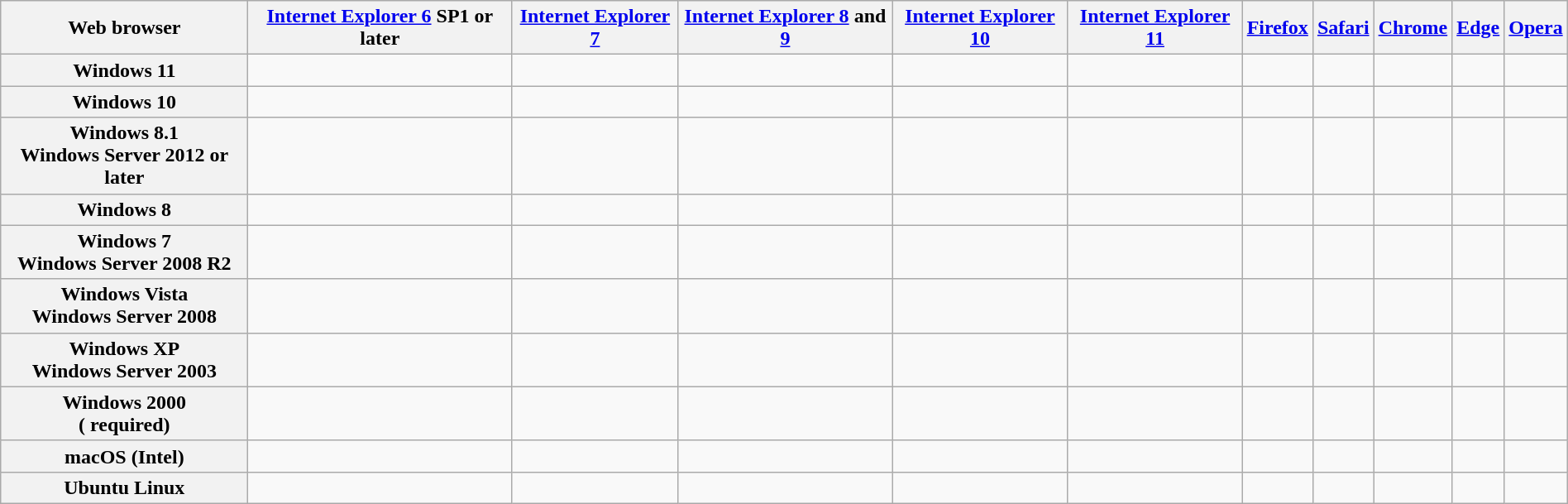<table class="wikitable" style="margin-left: auto; margin-right: auto">
<tr>
<th Scope="col">Web browser</th>
<th Scope="col"><a href='#'>Internet Explorer 6</a> SP1 or later</th>
<th Scope="col"><a href='#'>Internet Explorer 7</a></th>
<th Scope="col"><a href='#'>Internet Explorer 8</a> and <a href='#'>9</a></th>
<th Scope="col"><a href='#'>Internet Explorer 10</a></th>
<th Scope="col"><a href='#'>Internet Explorer 11</a></th>
<th Scope="col"><a href='#'>Firefox</a></th>
<th Scope="col"><a href='#'>Safari</a></th>
<th Scope="col"><a href='#'>Chrome</a></th>
<th Scope="col"><a href='#'>Edge</a></th>
<th Scope="col"><a href='#'>Opera</a></th>
</tr>
<tr>
<th scope="row">Windows 11</th>
<td></td>
<td></td>
<td></td>
<td></td>
<td></td>
<td></td>
<td></td>
<td></td>
<td></td>
<td></td>
</tr>
<tr>
<th scope="row">Windows 10</th>
<td></td>
<td></td>
<td></td>
<td></td>
<td></td>
<td></td>
<td></td>
<td></td>
<td></td>
<td></td>
</tr>
<tr>
<th scope="row">Windows 8.1<br>Windows Server 2012 or later</th>
<td></td>
<td></td>
<td></td>
<td></td>
<td></td>
<td></td>
<td></td>
<td></td>
<td></td>
<td></td>
</tr>
<tr>
<th scope="row">Windows 8</th>
<td></td>
<td></td>
<td></td>
<td></td>
<td></td>
<td></td>
<td></td>
<td></td>
<td></td>
<td></td>
</tr>
<tr>
<th scope="row">Windows 7<br>Windows Server 2008 R2</th>
<td></td>
<td></td>
<td></td>
<td></td>
<td></td>
<td></td>
<td></td>
<td></td>
<td></td>
<td></td>
</tr>
<tr>
<th scope="row">Windows Vista<br>Windows Server 2008</th>
<td></td>
<td></td>
<td></td>
<td></td>
<td></td>
<td></td>
<td></td>
<td></td>
<td></td>
<td></td>
</tr>
<tr>
<th scope="row">Windows XP<br>Windows Server 2003</th>
<td></td>
<td></td>
<td></td>
<td></td>
<td></td>
<td></td>
<td></td>
<td></td>
<td></td>
<td></td>
</tr>
<tr>
<th scope="row">Windows 2000 <br>( required)</th>
<td></td>
<td></td>
<td></td>
<td></td>
<td></td>
<td></td>
<td></td>
<td></td>
<td></td>
<td></td>
</tr>
<tr>
<th scope="row">macOS (Intel)</th>
<td></td>
<td></td>
<td></td>
<td></td>
<td></td>
<td></td>
<td></td>
<td></td>
<td></td>
<td></td>
</tr>
<tr>
<th scope="row">Ubuntu Linux</th>
<td></td>
<td></td>
<td></td>
<td></td>
<td></td>
<td></td>
<td></td>
<td></td>
<td></td>
<td></td>
</tr>
</table>
